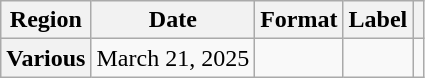<table class="wikitable plainrowheaders">
<tr>
<th scope="col">Region</th>
<th scope="col">Date</th>
<th scope="col">Format</th>
<th scope="col">Label</th>
<th scope="col"></th>
</tr>
<tr>
<th scope="row">Various</th>
<td>March 21, 2025</td>
<td></td>
<td></td>
<td align="center"></td>
</tr>
</table>
